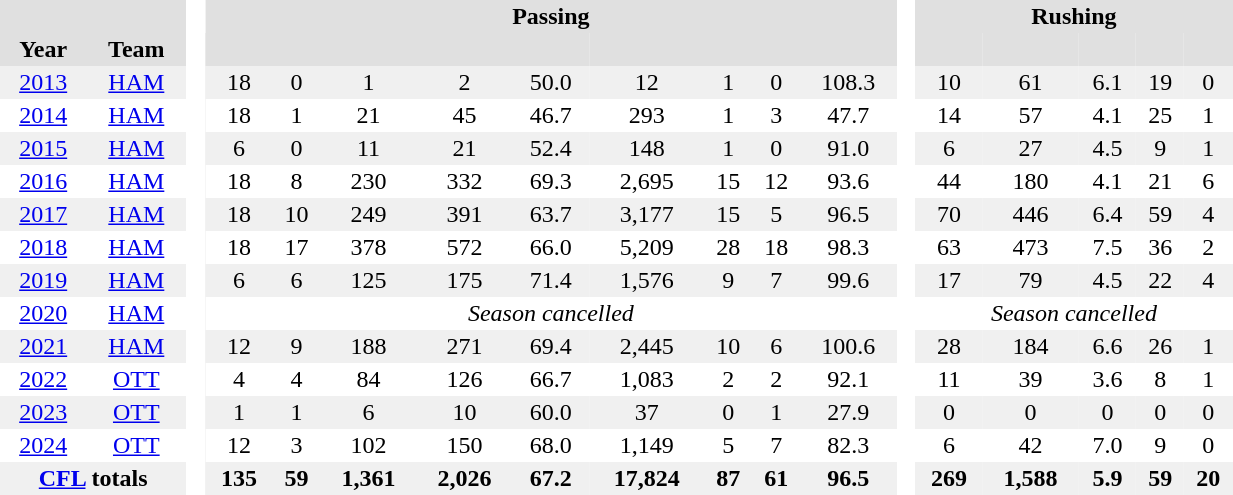<table BORDER="0" CELLPADDING="2" CELLSPACING="0" width="65%" style="text-align:center">
<tr bgcolor="#e0e0e0">
<th colspan="2"></th>
<th rowspan="100" bgcolor="#ffffff"> </th>
<th colspan="9">Passing</th>
<th rowspan="100" bgcolor="#ffffff"> </th>
<th colspan="5">Rushing</th>
</tr>
<tr bgcolor="#e0e0e0">
<th>Year</th>
<th>Team</th>
<th></th>
<th></th>
<th></th>
<th></th>
<th></th>
<th></th>
<th></th>
<th></th>
<th></th>
<th></th>
<th></th>
<th></th>
<th></th>
<th></th>
</tr>
<tr ALIGN="center" bgcolor="#f0f0f0">
<td><a href='#'>2013</a></td>
<td><a href='#'>HAM</a></td>
<td>18</td>
<td>0</td>
<td>1</td>
<td>2</td>
<td>50.0</td>
<td>12</td>
<td>1</td>
<td>0</td>
<td>108.3</td>
<td>10</td>
<td>61</td>
<td>6.1</td>
<td>19</td>
<td>0</td>
</tr>
<tr ALIGN="center">
<td><a href='#'>2014</a></td>
<td><a href='#'>HAM</a></td>
<td>18</td>
<td>1</td>
<td>21</td>
<td>45</td>
<td>46.7</td>
<td>293</td>
<td>1</td>
<td>3</td>
<td>47.7</td>
<td>14</td>
<td>57</td>
<td>4.1</td>
<td>25</td>
<td>1</td>
</tr>
<tr ALIGN="center" bgcolor="#f0f0f0">
<td><a href='#'>2015</a></td>
<td><a href='#'>HAM</a></td>
<td>6</td>
<td>0</td>
<td>11</td>
<td>21</td>
<td>52.4</td>
<td>148</td>
<td>1</td>
<td>0</td>
<td>91.0</td>
<td>6</td>
<td>27</td>
<td>4.5</td>
<td>9</td>
<td>1</td>
</tr>
<tr ALIGN="center">
<td><a href='#'>2016</a></td>
<td><a href='#'>HAM</a></td>
<td>18</td>
<td>8</td>
<td>230</td>
<td>332</td>
<td>69.3</td>
<td>2,695</td>
<td>15</td>
<td>12</td>
<td>93.6</td>
<td>44</td>
<td>180</td>
<td>4.1</td>
<td>21</td>
<td>6</td>
</tr>
<tr ALIGN="center" bgcolor="#f0f0f0">
<td><a href='#'>2017</a></td>
<td><a href='#'>HAM</a></td>
<td>18</td>
<td>10</td>
<td>249</td>
<td>391</td>
<td>63.7</td>
<td>3,177</td>
<td>15</td>
<td>5</td>
<td>96.5</td>
<td>70</td>
<td>446</td>
<td>6.4</td>
<td>59</td>
<td>4</td>
</tr>
<tr ALIGN="center">
<td><a href='#'>2018</a></td>
<td><a href='#'>HAM</a></td>
<td>18</td>
<td>17</td>
<td>378</td>
<td>572</td>
<td>66.0</td>
<td>5,209</td>
<td>28</td>
<td>18</td>
<td>98.3</td>
<td>63</td>
<td>473</td>
<td>7.5</td>
<td>36</td>
<td>2</td>
</tr>
<tr ALIGN="center" bgcolor="#f0f0f0">
<td><a href='#'>2019</a></td>
<td><a href='#'>HAM</a></td>
<td>6</td>
<td>6</td>
<td>125</td>
<td>175</td>
<td>71.4</td>
<td>1,576</td>
<td>9</td>
<td>7</td>
<td>99.6</td>
<td>17</td>
<td>79</td>
<td>4.5</td>
<td>22</td>
<td>4</td>
</tr>
<tr ALIGN="center">
<td><a href='#'>2020</a></td>
<td><a href='#'>HAM</a></td>
<td colspan="9"><em>Season cancelled</em></td>
<td colspan="6"><em>Season cancelled</em></td>
</tr>
<tr ALIGN="center" bgcolor="#f0f0f0">
<td><a href='#'>2021</a></td>
<td><a href='#'>HAM</a></td>
<td>12</td>
<td>9</td>
<td>188</td>
<td>271</td>
<td>69.4</td>
<td>2,445</td>
<td>10</td>
<td>6</td>
<td>100.6</td>
<td>28</td>
<td>184</td>
<td>6.6</td>
<td>26</td>
<td>1</td>
</tr>
<tr ALIGN="center">
<td><a href='#'>2022</a></td>
<td><a href='#'>OTT</a></td>
<td>4</td>
<td>4</td>
<td>84</td>
<td>126</td>
<td>66.7</td>
<td>1,083</td>
<td>2</td>
<td>2</td>
<td>92.1</td>
<td>11</td>
<td>39</td>
<td>3.6</td>
<td>8</td>
<td>1</td>
</tr>
<tr ALIGN="center" bgcolor="f0f0f0">
<td><a href='#'>2023</a></td>
<td><a href='#'>OTT</a></td>
<td>1</td>
<td>1</td>
<td>6</td>
<td>10</td>
<td>60.0</td>
<td>37</td>
<td>0</td>
<td>1</td>
<td>27.9</td>
<td>0</td>
<td>0</td>
<td>0</td>
<td>0</td>
<td>0</td>
</tr>
<tr ALIGN="center">
<td><a href='#'>2024</a></td>
<td><a href='#'>OTT</a></td>
<td>12</td>
<td>3</td>
<td>102</td>
<td>150</td>
<td>68.0</td>
<td>1,149</td>
<td>5</td>
<td>7</td>
<td>82.3</td>
<td>6</td>
<td>42</td>
<td>7.0</td>
<td>9</td>
<td>0</td>
</tr>
<tr bgcolor="#e0e0e0">
</tr>
<tr ALIGN="center" bgcolor="f0f0f0">
<th colspan="2"><a href='#'>CFL</a> totals</th>
<th>135</th>
<th>59</th>
<th>1,361</th>
<th>2,026</th>
<th>67.2</th>
<th>17,824</th>
<th>87</th>
<th>61</th>
<th>96.5</th>
<th>269</th>
<th>1,588</th>
<th>5.9</th>
<th>59</th>
<th>20</th>
</tr>
</table>
